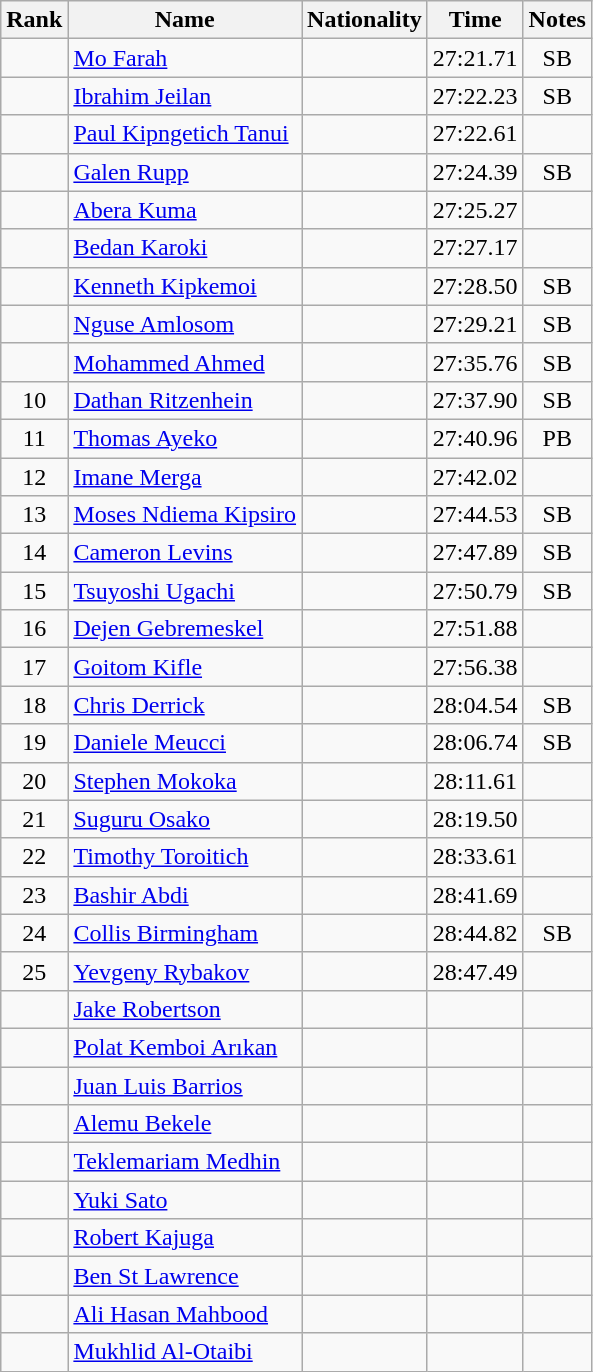<table class="wikitable sortable" style="text-align:center">
<tr>
<th>Rank</th>
<th>Name</th>
<th>Nationality</th>
<th>Time</th>
<th>Notes</th>
</tr>
<tr>
<td></td>
<td align=left><a href='#'>Mo Farah</a></td>
<td align=left></td>
<td>27:21.71</td>
<td>SB</td>
</tr>
<tr>
<td></td>
<td align=left><a href='#'>Ibrahim Jeilan</a></td>
<td align=left></td>
<td>27:22.23</td>
<td>SB</td>
</tr>
<tr>
<td></td>
<td align=left><a href='#'>Paul Kipngetich Tanui</a></td>
<td align=left></td>
<td>27:22.61</td>
<td></td>
</tr>
<tr>
<td></td>
<td align=left><a href='#'>Galen Rupp</a></td>
<td align=left></td>
<td>27:24.39</td>
<td>SB</td>
</tr>
<tr>
<td></td>
<td align=left><a href='#'>Abera Kuma</a></td>
<td align=left></td>
<td>27:25.27</td>
<td></td>
</tr>
<tr>
<td></td>
<td align=left><a href='#'>Bedan Karoki</a></td>
<td align=left></td>
<td>27:27.17</td>
<td></td>
</tr>
<tr>
<td></td>
<td align=left><a href='#'>Kenneth Kipkemoi</a></td>
<td align=left></td>
<td>27:28.50</td>
<td>SB</td>
</tr>
<tr>
<td></td>
<td align=left><a href='#'>Nguse Amlosom</a></td>
<td align=left></td>
<td>27:29.21</td>
<td>SB</td>
</tr>
<tr>
<td></td>
<td align=left><a href='#'>Mohammed Ahmed</a></td>
<td align=left></td>
<td>27:35.76</td>
<td>SB</td>
</tr>
<tr>
<td>10</td>
<td align=left><a href='#'>Dathan Ritzenhein</a></td>
<td align=left></td>
<td>27:37.90</td>
<td>SB</td>
</tr>
<tr>
<td>11</td>
<td align=left><a href='#'>Thomas Ayeko</a></td>
<td align=left></td>
<td>27:40.96</td>
<td>PB</td>
</tr>
<tr>
<td>12</td>
<td align=left><a href='#'>Imane Merga</a></td>
<td align=left></td>
<td>27:42.02</td>
<td></td>
</tr>
<tr>
<td>13</td>
<td align=left><a href='#'>Moses Ndiema Kipsiro</a></td>
<td align=left></td>
<td>27:44.53</td>
<td>SB</td>
</tr>
<tr>
<td>14</td>
<td align=left><a href='#'>Cameron Levins</a></td>
<td align=left></td>
<td>27:47.89</td>
<td>SB</td>
</tr>
<tr>
<td>15</td>
<td align=left><a href='#'>Tsuyoshi Ugachi</a></td>
<td align=left></td>
<td>27:50.79</td>
<td>SB</td>
</tr>
<tr>
<td>16</td>
<td align=left><a href='#'>Dejen Gebremeskel</a></td>
<td align=left></td>
<td>27:51.88</td>
<td></td>
</tr>
<tr>
<td>17</td>
<td align=left><a href='#'>Goitom Kifle</a></td>
<td align=left></td>
<td>27:56.38</td>
<td></td>
</tr>
<tr>
<td>18</td>
<td align=left><a href='#'>Chris Derrick</a></td>
<td align=left></td>
<td>28:04.54</td>
<td>SB</td>
</tr>
<tr>
<td>19</td>
<td align=left><a href='#'>Daniele Meucci</a></td>
<td align=left></td>
<td>28:06.74</td>
<td>SB</td>
</tr>
<tr>
<td>20</td>
<td align=left><a href='#'>Stephen Mokoka</a></td>
<td align=left></td>
<td>28:11.61</td>
<td></td>
</tr>
<tr>
<td>21</td>
<td align=left><a href='#'>Suguru Osako</a></td>
<td align=left></td>
<td>28:19.50</td>
<td></td>
</tr>
<tr>
<td>22</td>
<td align=left><a href='#'>Timothy Toroitich</a></td>
<td align=left></td>
<td>28:33.61</td>
<td></td>
</tr>
<tr>
<td>23</td>
<td align=left><a href='#'>Bashir Abdi</a></td>
<td align=left></td>
<td>28:41.69</td>
<td></td>
</tr>
<tr>
<td>24</td>
<td align=left><a href='#'>Collis Birmingham</a></td>
<td align=left></td>
<td>28:44.82</td>
<td>SB</td>
</tr>
<tr>
<td>25</td>
<td align=left><a href='#'>Yevgeny Rybakov</a></td>
<td align=left></td>
<td>28:47.49</td>
<td></td>
</tr>
<tr>
<td></td>
<td align=left><a href='#'>Jake Robertson</a></td>
<td align=left></td>
<td></td>
<td></td>
</tr>
<tr>
<td></td>
<td align=left><a href='#'>Polat Kemboi Arıkan</a></td>
<td align=left></td>
<td></td>
<td></td>
</tr>
<tr>
<td></td>
<td align=left><a href='#'>Juan Luis Barrios</a></td>
<td align=left></td>
<td></td>
<td></td>
</tr>
<tr>
<td></td>
<td align=left><a href='#'>Alemu Bekele</a></td>
<td align=left></td>
<td></td>
<td></td>
</tr>
<tr>
<td></td>
<td align=left><a href='#'>Teklemariam Medhin</a></td>
<td align=left></td>
<td></td>
<td></td>
</tr>
<tr>
<td></td>
<td align=left><a href='#'>Yuki Sato</a></td>
<td align=left></td>
<td></td>
<td></td>
</tr>
<tr>
<td></td>
<td align=left><a href='#'>Robert Kajuga</a></td>
<td align=left></td>
<td></td>
<td></td>
</tr>
<tr>
<td></td>
<td align=left><a href='#'>Ben St Lawrence</a></td>
<td align=left></td>
<td></td>
<td></td>
</tr>
<tr>
<td></td>
<td align=left><a href='#'>Ali Hasan Mahbood</a></td>
<td align=left></td>
<td></td>
<td></td>
</tr>
<tr>
<td></td>
<td align=left><a href='#'>Mukhlid Al-Otaibi</a></td>
<td align=left></td>
<td></td>
<td></td>
</tr>
</table>
